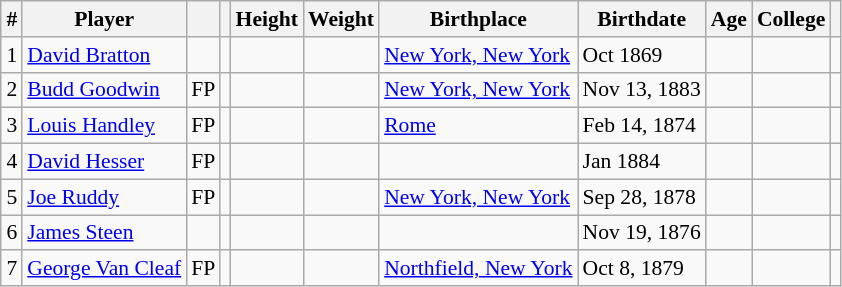<table class="wikitable sortable" style="text-align: left; font-size: 90%; margin-left: 1em;">
<tr>
<th>#</th>
<th>Player</th>
<th></th>
<th></th>
<th>Height</th>
<th>Weight</th>
<th>Birthplace</th>
<th>Birthdate</th>
<th>Age</th>
<th>College</th>
<th></th>
</tr>
<tr>
<td style="text-align: center;">1</td>
<td data-sort-value="Bratton, David"><a href='#'>David Bratton</a></td>
<td style="text-align: center;"></td>
<td style="text-align: center;"></td>
<td></td>
<td></td>
<td> <a href='#'>New York, New York</a></td>
<td>Oct 1869</td>
<td></td>
<td></td>
<td></td>
</tr>
<tr>
<td style="text-align: center;">2</td>
<td data-sort-value="Goodwin, Budd"><a href='#'>Budd Goodwin</a></td>
<td style="text-align: center;">FP</td>
<td style="text-align: center;"></td>
<td></td>
<td></td>
<td> <a href='#'>New York, New York</a></td>
<td>Nov 13, 1883</td>
<td></td>
<td></td>
<td></td>
</tr>
<tr>
<td style="text-align: center;">3</td>
<td data-sort-value="Handley, Lou"><a href='#'>Louis Handley</a></td>
<td style="text-align: center;">FP</td>
<td style="text-align: center;"></td>
<td></td>
<td></td>
<td> <a href='#'>Rome</a></td>
<td>Feb 14, 1874</td>
<td></td>
<td></td>
<td></td>
</tr>
<tr>
<td style="text-align: center;">4</td>
<td data-sort-value="Hesser, David"><a href='#'>David Hesser</a></td>
<td style="text-align: center;">FP</td>
<td style="text-align: center;"></td>
<td></td>
<td></td>
<td></td>
<td>Jan 1884</td>
<td></td>
<td></td>
<td></td>
</tr>
<tr>
<td style="text-align: center;">5</td>
<td data-sort-value="Ruddy, Joe"><a href='#'>Joe Ruddy</a></td>
<td style="text-align: center;">FP</td>
<td style="text-align: center;"></td>
<td></td>
<td></td>
<td> <a href='#'>New York, New York</a></td>
<td>Sep 28, 1878</td>
<td></td>
<td></td>
<td></td>
</tr>
<tr>
<td style="text-align: center;">6</td>
<td data-sort-value="Steen, James"><a href='#'>James Steen</a></td>
<td style="text-align: center;"></td>
<td style="text-align: center;"></td>
<td></td>
<td></td>
<td></td>
<td>Nov 19, 1876</td>
<td></td>
<td></td>
<td></td>
</tr>
<tr>
<td style="text-align: center;">7</td>
<td data-sort-value="Van Cleaf, George"><a href='#'>George Van Cleaf</a></td>
<td style="text-align: center;">FP</td>
<td style="text-align: center;"></td>
<td></td>
<td></td>
<td> <a href='#'>Northfield, New York</a></td>
<td>Oct 8, 1879</td>
<td></td>
<td></td>
<td></td>
</tr>
</table>
